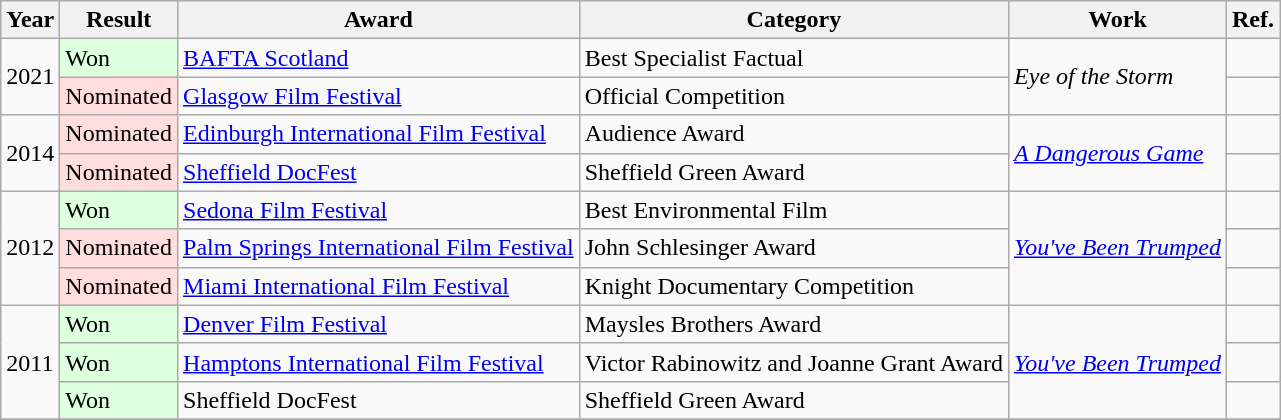<table class="wikitable">
<tr>
<th>Year</th>
<th>Result</th>
<th>Award</th>
<th>Category</th>
<th>Work</th>
<th>Ref.</th>
</tr>
<tr>
<td rowspan="2">2021</td>
<td style="background: #ddffdd">Won</td>
<td><a href='#'>BAFTA Scotland</a></td>
<td>Best Specialist Factual</td>
<td rowspan="2"><em>Eye of the Storm</em></td>
<td></td>
</tr>
<tr>
<td style="background: #ffdddd">Nominated</td>
<td><a href='#'>Glasgow Film Festival</a></td>
<td>Official Competition</td>
<td></td>
</tr>
<tr>
<td rowspan="2">2014</td>
<td style="background: #ffdddd">Nominated</td>
<td><a href='#'>Edinburgh International Film Festival</a></td>
<td>Audience Award</td>
<td rowspan="2"><em><a href='#'>A Dangerous Game</a></em></td>
<td></td>
</tr>
<tr>
<td style="background: #ffdddd">Nominated</td>
<td><a href='#'>Sheffield DocFest</a></td>
<td>Sheffield Green Award</td>
<td></td>
</tr>
<tr>
<td rowspan="3">2012</td>
<td style="background: #ddffdd">Won</td>
<td><a href='#'>Sedona Film Festival</a></td>
<td>Best Environmental Film</td>
<td rowspan="3"><em><a href='#'>You've Been Trumped</a></em></td>
<td></td>
</tr>
<tr>
<td style="background: #ffdddd">Nominated</td>
<td><a href='#'>Palm Springs International Film Festival</a></td>
<td>John Schlesinger Award</td>
<td></td>
</tr>
<tr>
<td style="background: #ffdddd">Nominated</td>
<td><a href='#'>Miami International Film Festival</a></td>
<td>Knight Documentary Competition</td>
<td></td>
</tr>
<tr>
<td rowspan="3">2011</td>
<td style="background: #ddffdd">Won</td>
<td><a href='#'>Denver Film Festival</a></td>
<td>Maysles Brothers Award</td>
<td rowspan="3"><em><a href='#'>You've Been Trumped</a></em></td>
<td></td>
</tr>
<tr>
<td style="background: #ddffdd">Won</td>
<td><a href='#'>Hamptons International Film Festival</a></td>
<td>Victor Rabinowitz and Joanne Grant Award</td>
<td></td>
</tr>
<tr>
<td style="background: #ddffdd">Won</td>
<td>Sheffield DocFest</td>
<td>Sheffield Green Award</td>
<td></td>
</tr>
<tr>
</tr>
</table>
